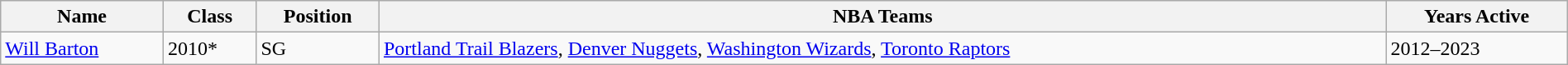<table class="wikitable sortable" style="width:100%; border-collapse:collapse;">
<tr>
<th>Name</th>
<th>Class</th>
<th>Position</th>
<th>NBA Teams</th>
<th>Years Active</th>
</tr>
<tr>
<td><a href='#'>Will Barton</a></td>
<td>2010*</td>
<td>SG</td>
<td><a href='#'>Portland Trail Blazers</a>, <a href='#'>Denver Nuggets</a>, <a href='#'>Washington Wizards</a>, <a href='#'>Toronto Raptors</a></td>
<td>2012–2023</td>
</tr>
</table>
